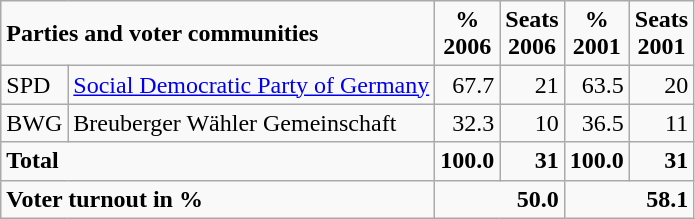<table class="wikitable">
<tr --  class="hintergrundfarbe5">
<td colspan="2"><strong>Parties and voter communities</strong></td>
<td align="center"><strong>%<br>2006</strong></td>
<td align="center"><strong>Seats<br>2006</strong></td>
<td align="center"><strong>%<br>2001</strong></td>
<td align="center"><strong>Seats<br>2001</strong></td>
</tr>
<tr --->
<td>SPD</td>
<td><a href='#'>Social Democratic Party of Germany</a></td>
<td align="right">67.7</td>
<td align="right">21</td>
<td align="right">63.5</td>
<td align="right">20</td>
</tr>
<tr --->
<td>BWG</td>
<td>Breuberger Wähler Gemeinschaft</td>
<td align="right">32.3</td>
<td align="right">10</td>
<td align="right">36.5</td>
<td align="right">11</td>
</tr>
<tr --- class="hintergrundfarbe5">
<td colspan="2"><strong>Total</strong></td>
<td align="right"><strong>100.0</strong></td>
<td align="right"><strong>31</strong></td>
<td align="right"><strong>100.0</strong></td>
<td align="right"><strong>31</strong></td>
</tr>
<tr --- class="hintergrundfarbe5">
<td colspan="2"><strong>Voter turnout in %</strong></td>
<td colspan="2" align="right"><strong>50.0</strong></td>
<td colspan="2" align="right"><strong>58.1</strong></td>
</tr>
</table>
